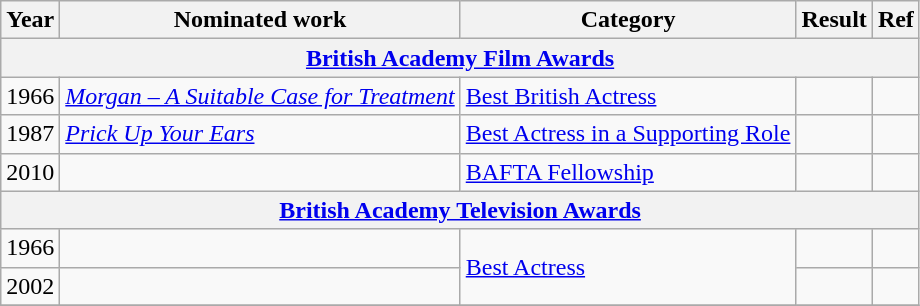<table class="wikitable">
<tr>
<th>Year</th>
<th>Nominated work</th>
<th>Category</th>
<th>Result</th>
<th>Ref</th>
</tr>
<tr>
<th colspan="5"><a href='#'>British Academy Film Awards</a></th>
</tr>
<tr>
<td>1966</td>
<td><em><a href='#'>Morgan – A Suitable Case for Treatment</a></em></td>
<td><a href='#'>Best British Actress</a></td>
<td></td>
<td></td>
</tr>
<tr>
<td>1987</td>
<td><em><a href='#'>Prick Up Your Ears</a></em></td>
<td><a href='#'>Best Actress in a Supporting Role</a></td>
<td></td>
<td></td>
</tr>
<tr>
<td>2010</td>
<td><em></em></td>
<td><a href='#'>BAFTA Fellowship</a></td>
<td></td>
<td></td>
</tr>
<tr>
<th colspan="5"><a href='#'>British Academy Television Awards</a></th>
</tr>
<tr>
<td>1966</td>
<td></td>
<td rowspan="2"><a href='#'>Best Actress</a></td>
<td></td>
<td></td>
</tr>
<tr>
<td>2002</td>
<td><em></em></td>
<td></td>
<td></td>
</tr>
<tr>
</tr>
</table>
